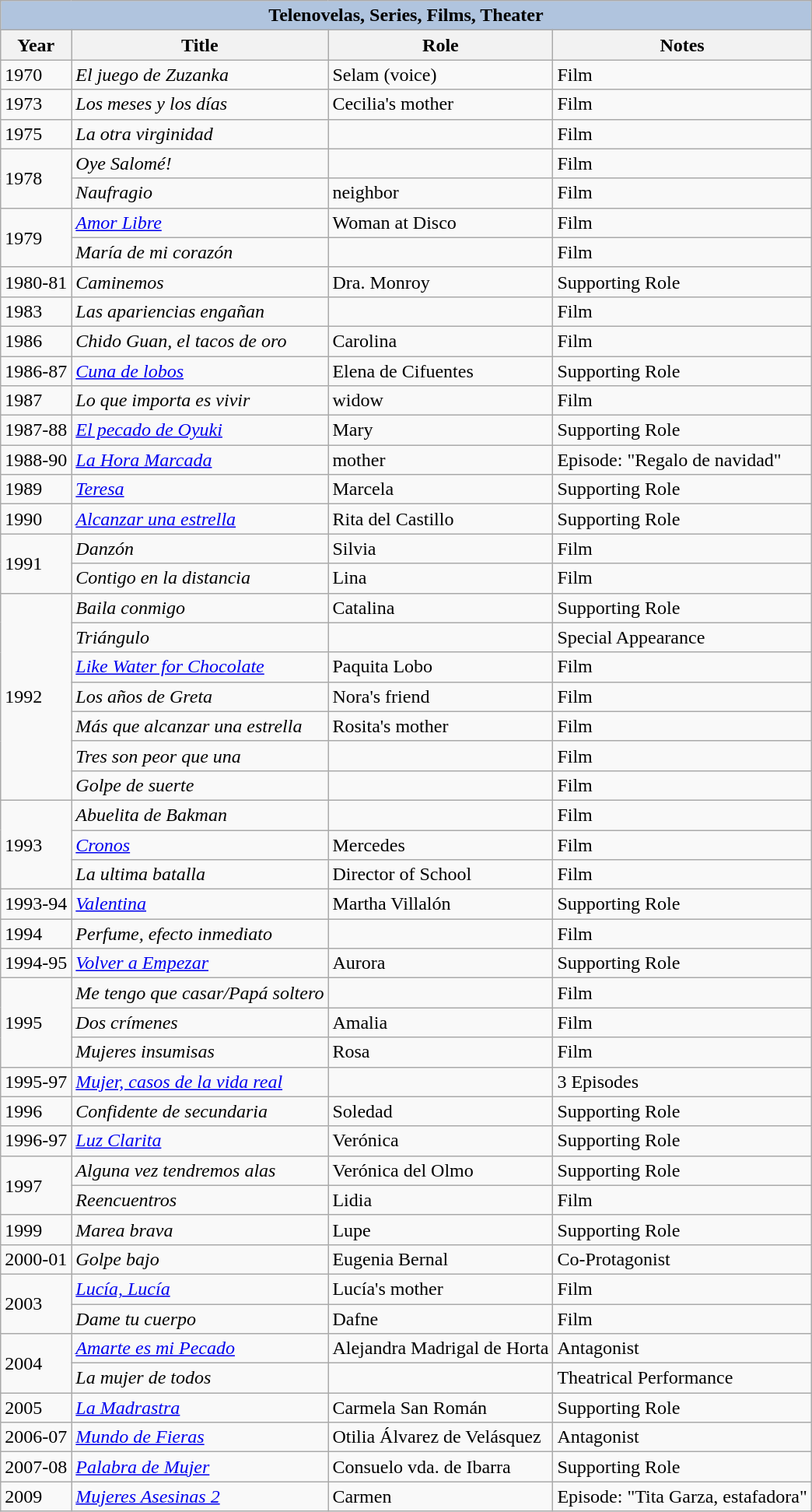<table class="wikitable">
<tr>
<th colspan="5" style="background:LightSteelBlue;">Telenovelas, Series, Films, Theater</th>
</tr>
<tr>
<th>Year</th>
<th>Title</th>
<th>Role</th>
<th>Notes</th>
</tr>
<tr>
<td>1970</td>
<td><em>El juego de Zuzanka </em></td>
<td>Selam (voice)</td>
<td>Film</td>
</tr>
<tr>
<td>1973</td>
<td><em>Los meses y los días </em></td>
<td>Cecilia's mother</td>
<td>Film</td>
</tr>
<tr>
<td>1975</td>
<td><em>La otra virginidad </em></td>
<td></td>
<td>Film</td>
</tr>
<tr>
<td rowspan=2>1978</td>
<td><em>Oye Salomé! </em></td>
<td></td>
<td>Film</td>
</tr>
<tr>
<td><em>Naufragio</em></td>
<td>neighbor</td>
<td>Film</td>
</tr>
<tr>
<td rowspan=2>1979</td>
<td><em><a href='#'>Amor Libre</a></em></td>
<td>Woman at Disco</td>
<td>Film</td>
</tr>
<tr>
<td><em>María de mi corazón </em></td>
<td></td>
<td>Film</td>
</tr>
<tr>
<td>1980-81</td>
<td><em>Caminemos</em></td>
<td>Dra. Monroy</td>
<td>Supporting Role</td>
</tr>
<tr>
<td>1983</td>
<td><em>Las apariencias engañan </em></td>
<td></td>
<td>Film</td>
</tr>
<tr>
<td>1986</td>
<td><em>Chido Guan, el tacos de oro </em></td>
<td>Carolina</td>
<td>Film</td>
</tr>
<tr>
<td>1986-87</td>
<td><em><a href='#'>Cuna de lobos</a></em></td>
<td>Elena de Cifuentes</td>
<td>Supporting Role</td>
</tr>
<tr>
<td>1987</td>
<td><em>Lo que importa es vivir </em></td>
<td>widow</td>
<td>Film</td>
</tr>
<tr>
<td>1987-88</td>
<td><em><a href='#'>El pecado de Oyuki</a></em></td>
<td>Mary</td>
<td>Supporting Role</td>
</tr>
<tr>
<td>1988-90</td>
<td><em><a href='#'>La Hora Marcada</a></em></td>
<td>mother</td>
<td>Episode: "Regalo de navidad"</td>
</tr>
<tr>
<td>1989</td>
<td><em><a href='#'>Teresa</a></em></td>
<td>Marcela</td>
<td>Supporting Role</td>
</tr>
<tr>
<td>1990</td>
<td><em><a href='#'>Alcanzar una estrella</a></em></td>
<td>Rita del Castillo</td>
<td>Supporting Role</td>
</tr>
<tr>
<td rowspan=2>1991</td>
<td><em>Danzón </em></td>
<td>Silvia</td>
<td>Film</td>
</tr>
<tr>
<td><em>Contigo en la distancia</em></td>
<td>Lina</td>
<td>Film</td>
</tr>
<tr>
<td rowspan=7>1992</td>
<td><em>Baila conmigo</em></td>
<td>Catalina</td>
<td>Supporting Role</td>
</tr>
<tr>
<td><em>Triángulo</em></td>
<td></td>
<td>Special Appearance</td>
</tr>
<tr>
<td><em><a href='#'>Like Water for Chocolate</a></em></td>
<td>Paquita Lobo</td>
<td>Film</td>
</tr>
<tr>
<td><em>Los años de Greta </em></td>
<td>Nora's friend</td>
<td>Film</td>
</tr>
<tr>
<td><em>Más que alcanzar una estrella </em></td>
<td>Rosita's mother</td>
<td>Film</td>
</tr>
<tr>
<td><em>Tres son peor que una </em></td>
<td></td>
<td>Film</td>
</tr>
<tr>
<td><em>Golpe de suerte</em></td>
<td></td>
<td>Film</td>
</tr>
<tr>
<td rowspan=3>1993</td>
<td><em>Abuelita de Bakman</em></td>
<td></td>
<td>Film</td>
</tr>
<tr>
<td><em><a href='#'>Cronos</a></em></td>
<td>Mercedes</td>
<td>Film</td>
</tr>
<tr>
<td><em>La ultima batalla </em></td>
<td>Director of School</td>
<td>Film</td>
</tr>
<tr>
<td>1993-94</td>
<td><em><a href='#'>Valentina</a></em></td>
<td>Martha Villalón</td>
<td>Supporting Role</td>
</tr>
<tr>
<td>1994</td>
<td><em>Perfume, efecto inmediato </em></td>
<td></td>
<td>Film</td>
</tr>
<tr>
<td>1994-95</td>
<td><em><a href='#'>Volver a Empezar</a></em></td>
<td>Aurora</td>
<td>Supporting Role</td>
</tr>
<tr>
<td rowspan=3>1995</td>
<td><em>Me tengo que casar/Papá soltero</em></td>
<td></td>
<td>Film</td>
</tr>
<tr>
<td><em>Dos crímenes</em></td>
<td>Amalia</td>
<td>Film</td>
</tr>
<tr>
<td><em>Mujeres insumisas</em></td>
<td>Rosa</td>
<td>Film</td>
</tr>
<tr>
<td>1995-97</td>
<td><em><a href='#'>Mujer, casos de la vida real</a></em></td>
<td></td>
<td>3 Episodes</td>
</tr>
<tr>
<td>1996</td>
<td><em>Confidente de secundaria</em></td>
<td>Soledad</td>
<td>Supporting Role</td>
</tr>
<tr>
<td>1996-97</td>
<td><em><a href='#'>Luz Clarita</a></em></td>
<td>Verónica</td>
<td>Supporting Role</td>
</tr>
<tr>
<td rowspan=2>1997</td>
<td><em>Alguna vez tendremos alas</em></td>
<td>Verónica del Olmo</td>
<td>Supporting Role</td>
</tr>
<tr>
<td><em>Reencuentros</em></td>
<td>Lidia</td>
<td>Film</td>
</tr>
<tr>
<td>1999</td>
<td><em>Marea brava</em></td>
<td>Lupe</td>
<td>Supporting Role</td>
</tr>
<tr>
<td>2000-01</td>
<td><em>Golpe bajo</em></td>
<td>Eugenia Bernal</td>
<td>Co-Protagonist</td>
</tr>
<tr>
<td rowspan=2>2003</td>
<td><em><a href='#'>Lucía, Lucía</a></em></td>
<td>Lucía's mother</td>
<td>Film</td>
</tr>
<tr>
<td><em>Dame tu cuerpo</em></td>
<td>Dafne</td>
<td>Film</td>
</tr>
<tr>
<td rowspan=2>2004</td>
<td><em><a href='#'>Amarte es mi Pecado</a></em></td>
<td>Alejandra Madrigal de Horta</td>
<td>Antagonist</td>
</tr>
<tr>
<td><em>La mujer de todos </em></td>
<td></td>
<td>Theatrical Performance</td>
</tr>
<tr>
<td>2005</td>
<td><em><a href='#'>La Madrastra</a></em></td>
<td>Carmela San Román</td>
<td>Supporting Role</td>
</tr>
<tr>
<td>2006-07</td>
<td><em><a href='#'>Mundo de Fieras</a></em></td>
<td>Otilia Álvarez de Velásquez</td>
<td>Antagonist</td>
</tr>
<tr>
<td>2007-08</td>
<td><em><a href='#'>Palabra de Mujer</a></em></td>
<td>Consuelo vda. de Ibarra</td>
<td>Supporting Role</td>
</tr>
<tr>
<td>2009</td>
<td><em><a href='#'>Mujeres Asesinas 2</a></em></td>
<td>Carmen</td>
<td>Episode: "Tita Garza, estafadora"</td>
</tr>
</table>
